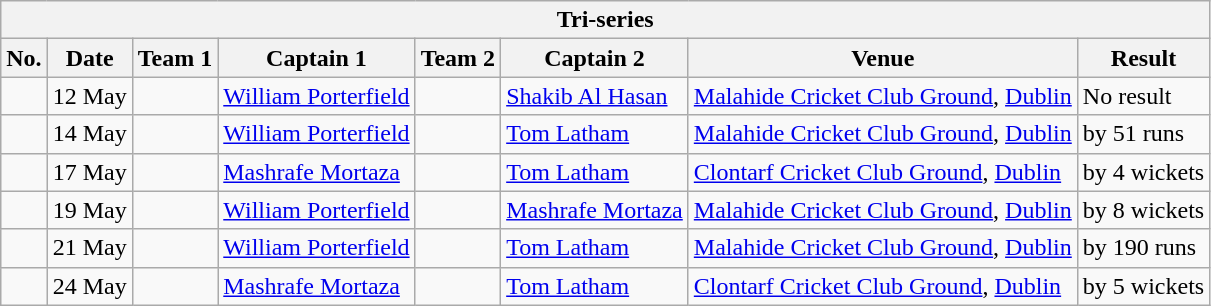<table class="wikitable">
<tr>
<th colspan="8">Tri-series</th>
</tr>
<tr>
<th>No.</th>
<th>Date</th>
<th>Team 1</th>
<th>Captain 1</th>
<th>Team 2</th>
<th>Captain 2</th>
<th>Venue</th>
<th>Result</th>
</tr>
<tr>
<td></td>
<td>12 May</td>
<td></td>
<td><a href='#'>William Porterfield</a></td>
<td></td>
<td><a href='#'>Shakib Al Hasan</a></td>
<td><a href='#'>Malahide Cricket Club Ground</a>, <a href='#'>Dublin</a></td>
<td>No result</td>
</tr>
<tr>
<td></td>
<td>14 May</td>
<td></td>
<td><a href='#'>William Porterfield</a></td>
<td></td>
<td><a href='#'>Tom Latham</a></td>
<td><a href='#'>Malahide Cricket Club Ground</a>, <a href='#'>Dublin</a></td>
<td> by 51 runs</td>
</tr>
<tr>
<td></td>
<td>17 May</td>
<td></td>
<td><a href='#'>Mashrafe Mortaza</a></td>
<td></td>
<td><a href='#'>Tom Latham</a></td>
<td><a href='#'>Clontarf Cricket Club Ground</a>, <a href='#'>Dublin</a></td>
<td> by 4 wickets</td>
</tr>
<tr>
<td></td>
<td>19 May</td>
<td></td>
<td><a href='#'>William Porterfield</a></td>
<td></td>
<td><a href='#'>Mashrafe Mortaza</a></td>
<td><a href='#'>Malahide Cricket Club Ground</a>, <a href='#'>Dublin</a></td>
<td> by 8 wickets</td>
</tr>
<tr>
<td></td>
<td>21 May</td>
<td></td>
<td><a href='#'>William Porterfield</a></td>
<td></td>
<td><a href='#'>Tom Latham</a></td>
<td><a href='#'>Malahide Cricket Club Ground</a>, <a href='#'>Dublin</a></td>
<td> by 190 runs</td>
</tr>
<tr>
<td></td>
<td>24 May</td>
<td></td>
<td><a href='#'>Mashrafe Mortaza</a></td>
<td></td>
<td><a href='#'>Tom Latham</a></td>
<td><a href='#'>Clontarf Cricket Club Ground</a>, <a href='#'>Dublin</a></td>
<td> by 5 wickets</td>
</tr>
</table>
